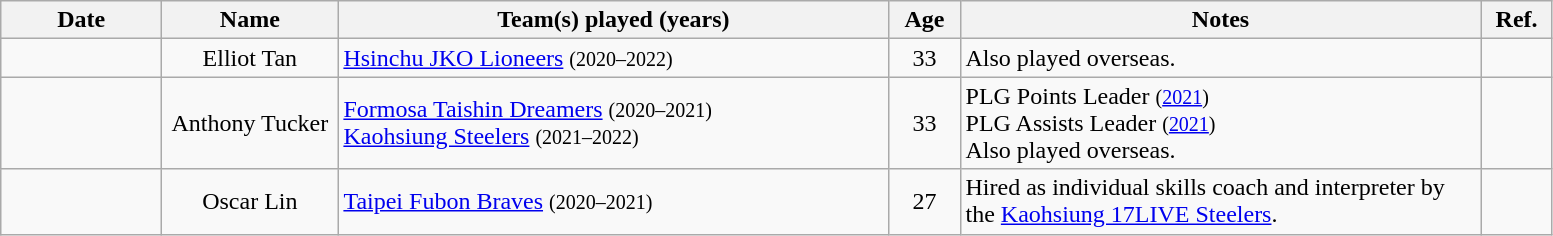<table class="wikitable sortable" style="text-align:center">
<tr>
<th style="width:100px">Date</th>
<th style="width:110px">Name</th>
<th style="width:360px">Team(s) played (years)</th>
<th style="width:40px">Age</th>
<th style="width:340px">Notes</th>
<th style="width:40px">Ref.</th>
</tr>
<tr>
<td align="center"></td>
<td align="center">Elliot Tan</td>
<td align="left"><a href='#'>Hsinchu JKO Lioneers</a> <small>(2020–2022)</small></td>
<td align="center">33</td>
<td align="left">Also played overseas.</td>
<td align="center"></td>
</tr>
<tr>
<td align="center"></td>
<td align="center">Anthony Tucker</td>
<td align="left"><a href='#'>Formosa Taishin Dreamers</a> <small>(2020–2021)</small><br><a href='#'>Kaohsiung Steelers</a> <small>(2021–2022)</small></td>
<td align="center">33</td>
<td align="left">PLG Points Leader <small>(<a href='#'>2021</a>)</small><br>PLG Assists Leader <small>(<a href='#'>2021</a>)</small><br>Also played overseas.</td>
<td align="center"></td>
</tr>
<tr>
<td align="center"></td>
<td align="center">Oscar Lin</td>
<td align="left"><a href='#'>Taipei Fubon Braves</a> <small>(2020–2021)</small></td>
<td align="center">27</td>
<td align="left">Hired as individual skills coach and interpreter by the <a href='#'>Kaohsiung 17LIVE Steelers</a>.</td>
<td align="center"></td>
</tr>
</table>
